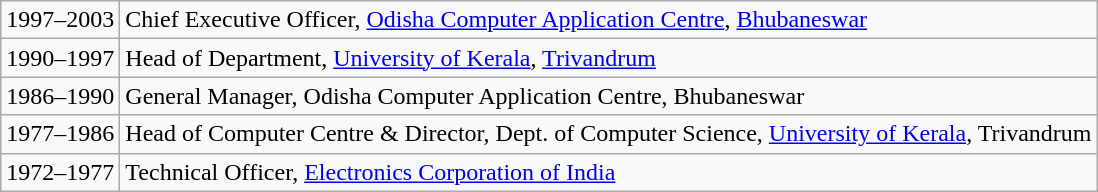<table class="wikitable">
<tr>
<td>1997–2003</td>
<td>Chief Executive Officer, <a href='#'>Odisha Computer Application Centre</a>, <a href='#'>Bhubaneswar</a></td>
</tr>
<tr>
<td>1990–1997</td>
<td>Head of Department, <a href='#'>University of Kerala</a>, <a href='#'>Trivandrum</a></td>
</tr>
<tr>
<td>1986–1990</td>
<td>General Manager, Odisha Computer Application Centre, Bhubaneswar</td>
</tr>
<tr>
<td>1977–1986</td>
<td>Head of Computer Centre & Director, Dept. of Computer Science, <a href='#'>University of Kerala</a>, Trivandrum</td>
</tr>
<tr>
<td>1972–1977</td>
<td>Technical Officer, <a href='#'>Electronics Corporation of India</a></td>
</tr>
</table>
